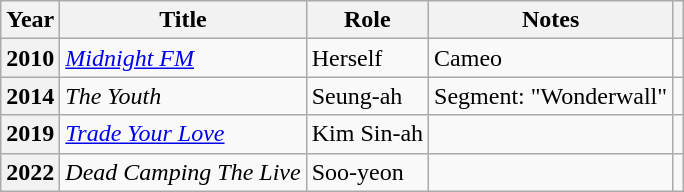<table class="wikitable plainrowheaders sortable">
<tr>
<th scope="col">Year</th>
<th scope="col">Title</th>
<th scope="col">Role</th>
<th scope="col">Notes</th>
<th scope="col" class="unsortable"></th>
</tr>
<tr>
<th scope="row">2010</th>
<td><em><a href='#'>Midnight FM</a></em></td>
<td>Herself</td>
<td>Cameo</td>
<td style="text-align:center"></td>
</tr>
<tr>
<th scope="row">2014</th>
<td><em>The Youth</em></td>
<td>Seung-ah</td>
<td>Segment: "Wonderwall"</td>
<td style="text-align:center"></td>
</tr>
<tr>
<th scope="row">2019</th>
<td><em><a href='#'>Trade Your Love</a></em></td>
<td>Kim Sin-ah</td>
<td></td>
<td style="text-align:center"></td>
</tr>
<tr>
<th scope="row">2022</th>
<td><em>Dead Camping The Live</em></td>
<td>Soo-yeon</td>
<td></td>
<td style="text-align:center"></td>
</tr>
</table>
